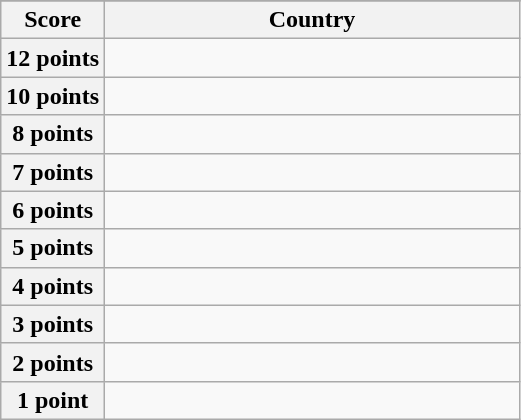<table class="wikitable">
<tr>
</tr>
<tr>
<th scope="col" width="20%">Score</th>
<th scope="col">Country</th>
</tr>
<tr>
<th scope="row">12 points</th>
<td></td>
</tr>
<tr>
<th scope="row">10 points</th>
<td></td>
</tr>
<tr>
<th scope="row">8 points</th>
<td></td>
</tr>
<tr>
<th scope="row">7 points</th>
<td></td>
</tr>
<tr>
<th scope="row">6 points</th>
<td></td>
</tr>
<tr>
<th scope="row">5 points</th>
<td></td>
</tr>
<tr>
<th scope="row">4 points</th>
<td></td>
</tr>
<tr>
<th scope="row">3 points</th>
<td></td>
</tr>
<tr>
<th scope="row">2 points</th>
<td></td>
</tr>
<tr>
<th scope="row">1 point</th>
<td></td>
</tr>
</table>
